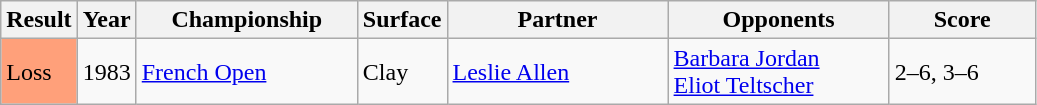<table class="sortable wikitable">
<tr>
<th style="width:40px">Result</th>
<th style="width:30px">Year</th>
<th style="width:140px">Championship</th>
<th style="width:50px">Surface</th>
<th style="width:140px">Partner</th>
<th style="width:140px">Opponents</th>
<th style="width:90px" class="unsortable">Score</th>
</tr>
<tr>
<td style="background:#ffa07a;">Loss</td>
<td>1983</td>
<td><a href='#'>French Open</a></td>
<td>Clay</td>
<td> <a href='#'>Leslie Allen</a></td>
<td> <a href='#'>Barbara Jordan</a><br> <a href='#'>Eliot Teltscher</a></td>
<td>2–6, 3–6</td>
</tr>
</table>
